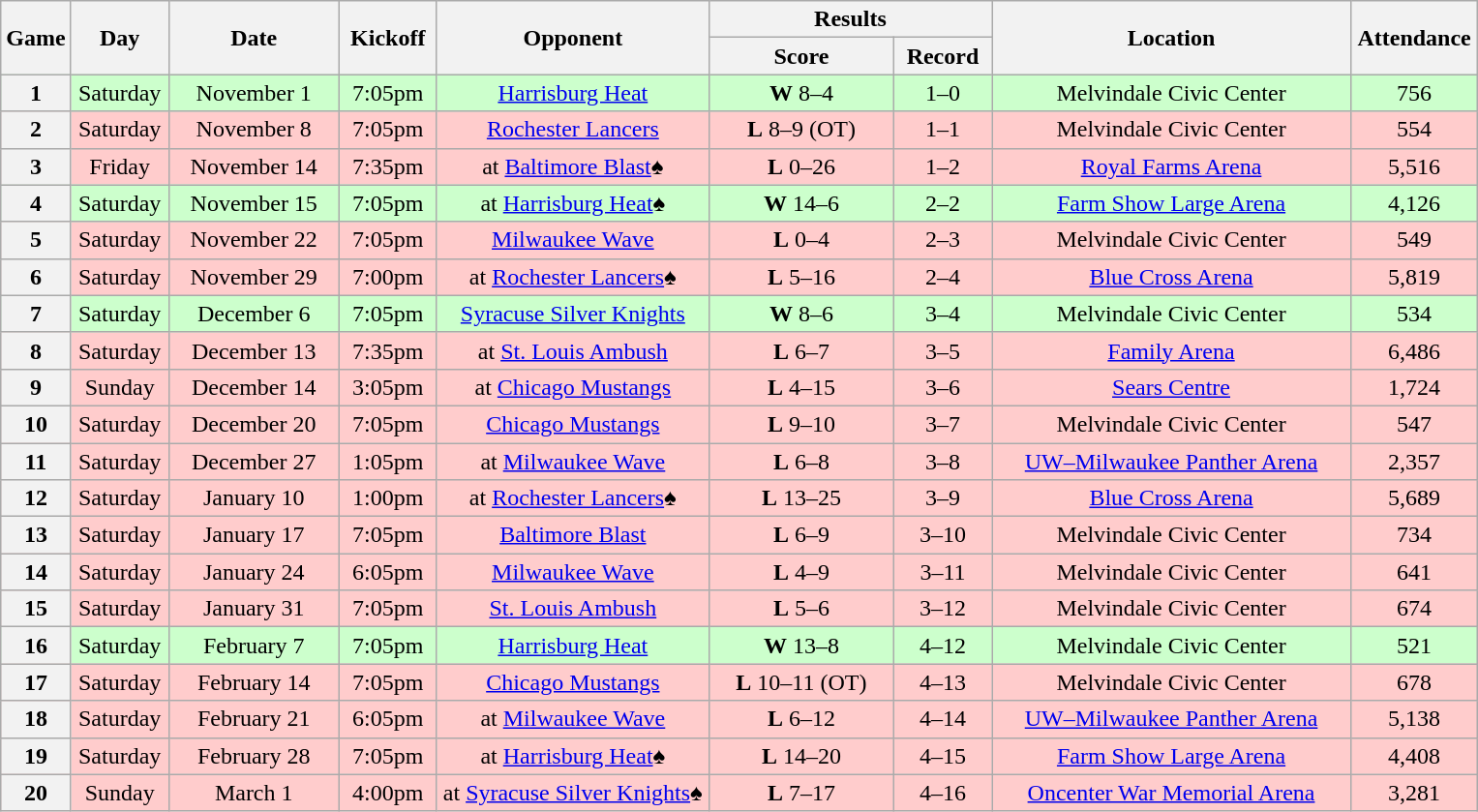<table class="wikitable">
<tr>
<th rowspan="2" width="40">Game</th>
<th rowspan="2" width="60">Day</th>
<th rowspan="2" width="110">Date</th>
<th rowspan="2" width="60">Kickoff</th>
<th rowspan="2" width="180">Opponent</th>
<th colspan="2" width="180">Results</th>
<th rowspan="2" width="240">Location</th>
<th rowspan="2" width="80">Attendance</th>
</tr>
<tr>
<th width="120">Score</th>
<th width="60">Record</th>
</tr>
<tr align="center" bgcolor="#CCFFCC">
<th>1</th>
<td>Saturday</td>
<td>November 1</td>
<td>7:05pm</td>
<td><a href='#'>Harrisburg Heat</a></td>
<td><strong>W</strong> 8–4</td>
<td>1–0</td>
<td>Melvindale Civic Center</td>
<td>756</td>
</tr>
<tr align="center" bgcolor="#FFCCCC">
<th>2</th>
<td>Saturday</td>
<td>November 8</td>
<td>7:05pm</td>
<td><a href='#'>Rochester Lancers</a></td>
<td><strong>L</strong> 8–9 (OT)</td>
<td>1–1</td>
<td>Melvindale Civic Center</td>
<td>554</td>
</tr>
<tr align="center" bgcolor="#FFCCCC">
<th>3</th>
<td>Friday</td>
<td>November 14</td>
<td>7:35pm</td>
<td>at <a href='#'>Baltimore Blast</a>♠</td>
<td><strong>L</strong> 0–26</td>
<td>1–2</td>
<td><a href='#'>Royal Farms Arena</a></td>
<td>5,516</td>
</tr>
<tr align="center" bgcolor="#CCFFCC">
<th>4</th>
<td>Saturday</td>
<td>November 15</td>
<td>7:05pm</td>
<td>at <a href='#'>Harrisburg Heat</a>♠</td>
<td><strong>W</strong> 14–6</td>
<td>2–2</td>
<td><a href='#'>Farm Show Large Arena</a></td>
<td>4,126</td>
</tr>
<tr align="center" bgcolor="#FFCCCC">
<th>5</th>
<td>Saturday</td>
<td>November 22</td>
<td>7:05pm</td>
<td><a href='#'>Milwaukee Wave</a></td>
<td><strong>L</strong> 0–4</td>
<td>2–3</td>
<td>Melvindale Civic Center</td>
<td>549</td>
</tr>
<tr align="center" bgcolor="#FFCCCC">
<th>6</th>
<td>Saturday</td>
<td>November 29</td>
<td>7:00pm</td>
<td>at <a href='#'>Rochester Lancers</a>♠</td>
<td><strong>L</strong> 5–16</td>
<td>2–4</td>
<td><a href='#'>Blue Cross Arena</a></td>
<td>5,819</td>
</tr>
<tr align="center" bgcolor="#CCFFCC">
<th>7</th>
<td>Saturday</td>
<td>December 6</td>
<td>7:05pm</td>
<td><a href='#'>Syracuse Silver Knights</a></td>
<td><strong>W</strong> 8–6</td>
<td>3–4</td>
<td>Melvindale Civic Center</td>
<td>534</td>
</tr>
<tr align="center" bgcolor="#FFCCCC">
<th>8</th>
<td>Saturday</td>
<td>December 13</td>
<td>7:35pm</td>
<td>at <a href='#'>St. Louis Ambush</a></td>
<td><strong>L</strong> 6–7</td>
<td>3–5</td>
<td><a href='#'>Family Arena</a></td>
<td>6,486</td>
</tr>
<tr align="center" bgcolor="#FFCCCC">
<th>9</th>
<td>Sunday</td>
<td>December 14</td>
<td>3:05pm</td>
<td>at <a href='#'>Chicago Mustangs</a></td>
<td><strong>L</strong> 4–15</td>
<td>3–6</td>
<td><a href='#'>Sears Centre</a></td>
<td>1,724</td>
</tr>
<tr align="center" bgcolor="#FFCCCC">
<th>10</th>
<td>Saturday</td>
<td>December 20</td>
<td>7:05pm</td>
<td><a href='#'>Chicago Mustangs</a></td>
<td><strong>L</strong> 9–10</td>
<td>3–7</td>
<td>Melvindale Civic Center</td>
<td>547</td>
</tr>
<tr align="center" bgcolor="#FFCCCC">
<th>11</th>
<td>Saturday</td>
<td>December 27</td>
<td>1:05pm</td>
<td>at <a href='#'>Milwaukee Wave</a></td>
<td><strong>L</strong> 6–8</td>
<td>3–8</td>
<td><a href='#'>UW–Milwaukee Panther Arena</a></td>
<td>2,357</td>
</tr>
<tr align="center" bgcolor="#FFCCCC">
<th>12</th>
<td>Saturday</td>
<td>January 10</td>
<td>1:00pm</td>
<td>at <a href='#'>Rochester Lancers</a>♠</td>
<td><strong>L</strong> 13–25</td>
<td>3–9</td>
<td><a href='#'>Blue Cross Arena</a></td>
<td>5,689</td>
</tr>
<tr align="center" bgcolor="#FFCCCC">
<th>13</th>
<td>Saturday</td>
<td>January 17</td>
<td>7:05pm</td>
<td><a href='#'>Baltimore Blast</a></td>
<td><strong>L</strong> 6–9</td>
<td>3–10</td>
<td>Melvindale Civic Center</td>
<td>734</td>
</tr>
<tr align="center" bgcolor="#FFCCCC">
<th>14</th>
<td>Saturday</td>
<td>January 24</td>
<td>6:05pm</td>
<td><a href='#'>Milwaukee Wave</a></td>
<td><strong>L</strong> 4–9</td>
<td>3–11</td>
<td>Melvindale Civic Center</td>
<td>641</td>
</tr>
<tr align="center" bgcolor="#FFCCCC">
<th>15</th>
<td>Saturday</td>
<td>January 31</td>
<td>7:05pm</td>
<td><a href='#'>St. Louis Ambush</a></td>
<td><strong>L</strong> 5–6</td>
<td>3–12</td>
<td>Melvindale Civic Center</td>
<td>674</td>
</tr>
<tr align="center" bgcolor="#CCFFCC">
<th>16</th>
<td>Saturday</td>
<td>February 7</td>
<td>7:05pm</td>
<td><a href='#'>Harrisburg Heat</a></td>
<td><strong>W</strong> 13–8</td>
<td>4–12</td>
<td>Melvindale Civic Center</td>
<td>521</td>
</tr>
<tr align="center" bgcolor="#FFCCCC">
<th>17</th>
<td>Saturday</td>
<td>February 14</td>
<td>7:05pm</td>
<td><a href='#'>Chicago Mustangs</a></td>
<td><strong>L</strong> 10–11 (OT)</td>
<td>4–13</td>
<td>Melvindale Civic Center</td>
<td>678</td>
</tr>
<tr align="center" bgcolor="#FFCCCC">
<th>18</th>
<td>Saturday</td>
<td>February 21</td>
<td>6:05pm</td>
<td>at <a href='#'>Milwaukee Wave</a></td>
<td><strong>L</strong> 6–12</td>
<td>4–14</td>
<td><a href='#'>UW–Milwaukee Panther Arena</a></td>
<td>5,138</td>
</tr>
<tr align="center" bgcolor="#FFCCCC">
<th>19</th>
<td>Saturday</td>
<td>February 28</td>
<td>7:05pm</td>
<td>at <a href='#'>Harrisburg Heat</a>♠</td>
<td><strong>L</strong> 14–20</td>
<td>4–15</td>
<td><a href='#'>Farm Show Large Arena</a></td>
<td>4,408</td>
</tr>
<tr align="center" bgcolor="#FFCCCC">
<th>20</th>
<td>Sunday</td>
<td>March 1</td>
<td>4:00pm</td>
<td>at <a href='#'>Syracuse Silver Knights</a>♠</td>
<td><strong>L</strong> 7–17</td>
<td>4–16</td>
<td><a href='#'>Oncenter War Memorial Arena</a></td>
<td>3,281</td>
</tr>
</table>
